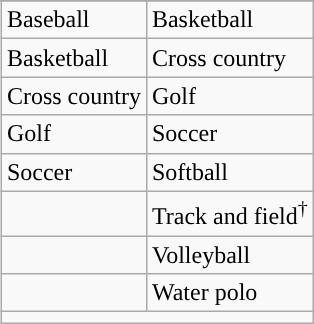<table class="wikitable" style="float:right; clear:right; margin:0 0 1em 1em;">
<tr>
</tr>
<tr>
<td>Baseball</td>
<td>Basketball</td>
</tr>
<tr>
<td>Basketball</td>
<td>Cross country</td>
</tr>
<tr>
<td>Cross country</td>
<td>Golf</td>
</tr>
<tr>
<td>Golf</td>
<td>Soccer</td>
</tr>
<tr>
<td>Soccer</td>
<td>Softball</td>
</tr>
<tr>
<td></td>
<td>Track and field<sup>†</sup></td>
</tr>
<tr>
<td></td>
<td>Volleyball</td>
</tr>
<tr>
<td></td>
<td>Water polo</td>
</tr>
<tr>
<td colspan="2"></td>
</tr>
</table>
